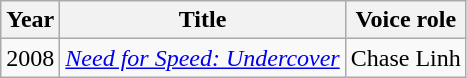<table class="wikitable">
<tr>
<th>Year</th>
<th>Title</th>
<th>Voice role</th>
</tr>
<tr>
<td>2008</td>
<td><em><a href='#'>Need for Speed: Undercover</a></em></td>
<td>Chase Linh</td>
</tr>
</table>
